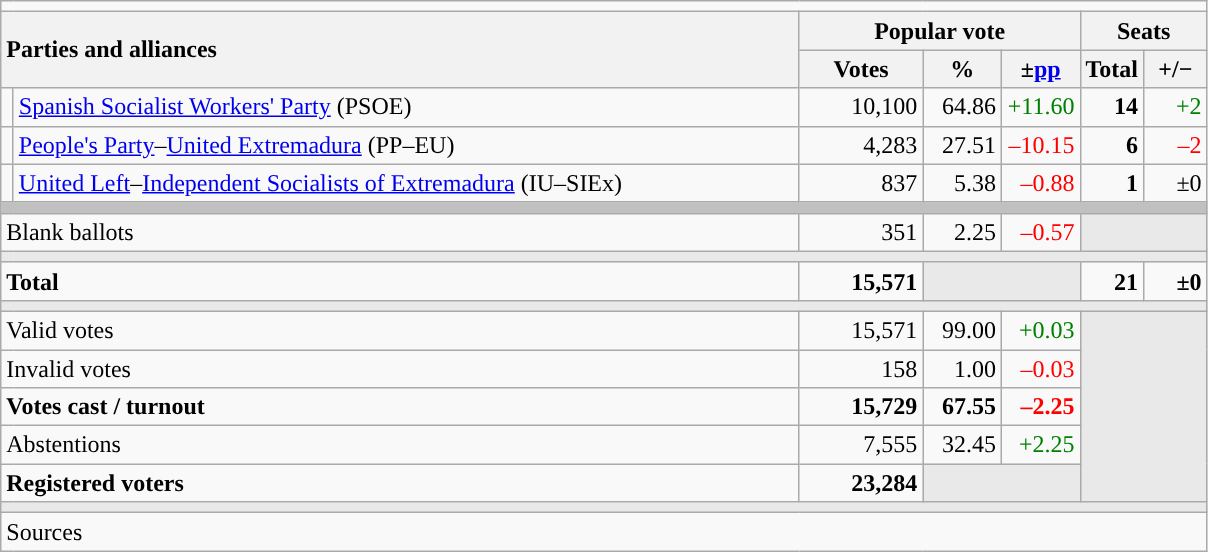<table class="wikitable" style="text-align:right;">
<tr>
<td colspan="7"></td>
</tr>
<tr>
<th style="text-align:left;" rowspan="2" colspan="2" width="525">Parties and alliances</th>
<th colspan="3">Popular vote</th>
<th colspan="2">Seats</th>
</tr>
<tr>
<th width="75">Votes</th>
<th width="45">%</th>
<th width="45">±<a href='#'>pp</a></th>
<th width="35">Total</th>
<th width="35">+/−</th>
</tr>
<tr>
<td width="1" style="color:inherit;background:"></td>
<td align="left"><a href='#'>Spanish Socialist Workers' Party</a> (PSOE)</td>
<td>10,100</td>
<td>64.86</td>
<td style="color:green;">+11.60</td>
<td><strong>14</strong></td>
<td style="color:green;">+2</td>
</tr>
<tr>
<td style="color:inherit;background:"></td>
<td align="left"><a href='#'>People's Party</a>–<a href='#'>United Extremadura</a> (PP–EU)</td>
<td>4,283</td>
<td>27.51</td>
<td style="color:red;">–10.15</td>
<td><strong>6</strong></td>
<td style="color:red;">–2</td>
</tr>
<tr>
<td style="color:inherit;background:"></td>
<td align="left"><a href='#'>United Left</a>–<a href='#'>Independent Socialists of Extremadura</a> (IU–SIEx)</td>
<td>837</td>
<td>5.38</td>
<td style="color:red;">–0.88</td>
<td><strong>1</strong></td>
<td>±0</td>
</tr>
<tr>
<td colspan="7" bgcolor="#C0C0C0"></td>
</tr>
<tr>
<td align="left" colspan="2">Blank ballots</td>
<td>351</td>
<td>2.25</td>
<td style="color:red;">–0.57</td>
<td bgcolor="#E9E9E9" colspan="2"></td>
</tr>
<tr>
<td colspan="7" bgcolor="#E9E9E9"></td>
</tr>
<tr style="font-weight:bold;">
<td align="left" colspan="2">Total</td>
<td>15,571</td>
<td bgcolor="#E9E9E9" colspan="2"></td>
<td>21</td>
<td>±0</td>
</tr>
<tr>
<td colspan="7" bgcolor="#E9E9E9"></td>
</tr>
<tr>
<td align="left" colspan="2">Valid votes</td>
<td>15,571</td>
<td>99.00</td>
<td style="color:green;">+0.03</td>
<td bgcolor="#E9E9E9" colspan="2" rowspan="5"></td>
</tr>
<tr>
<td align="left" colspan="2">Invalid votes</td>
<td>158</td>
<td>1.00</td>
<td style="color:red;">–0.03</td>
</tr>
<tr style="font-weight:bold;">
<td align="left" colspan="2">Votes cast / turnout</td>
<td>15,729</td>
<td>67.55</td>
<td style="color:red;">–2.25</td>
</tr>
<tr>
<td align="left" colspan="2">Abstentions</td>
<td>7,555</td>
<td>32.45</td>
<td style="color:green;">+2.25</td>
</tr>
<tr style="font-weight:bold;">
<td align="left" colspan="2">Registered voters</td>
<td>23,284</td>
<td bgcolor="#E9E9E9" colspan="2"></td>
</tr>
<tr>
<td colspan="7" bgcolor="#E9E9E9"></td>
</tr>
<tr>
<td align="left" colspan="7">Sources</td>
</tr>
</table>
